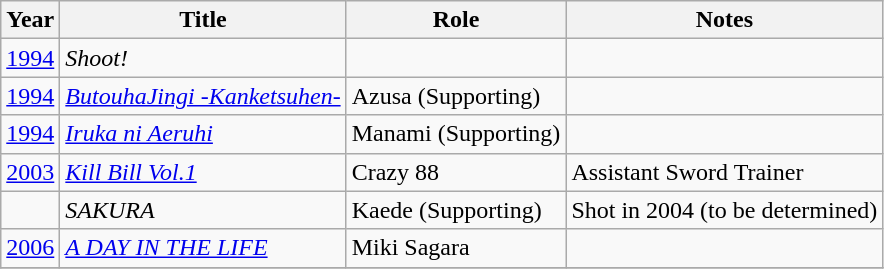<table class="wikitable">
<tr>
<th>Year</th>
<th>Title</th>
<th>Role</th>
<th>Notes</th>
</tr>
<tr>
<td><a href='#'>1994</a></td>
<td><em>Shoot!</em></td>
<td></td>
<td></td>
</tr>
<tr>
<td><a href='#'>1994</a></td>
<td><em><a href='#'>ButouhaJingi -Kanketsuhen-</a></em></td>
<td>Azusa (Supporting)</td>
<td></td>
</tr>
<tr>
<td><a href='#'>1994</a></td>
<td><em><a href='#'>Iruka ni Aeruhi</a></em></td>
<td>Manami (Supporting)</td>
<td></td>
</tr>
<tr>
<td><a href='#'>2003</a></td>
<td><em><a href='#'>Kill Bill Vol.1</a></em></td>
<td>Crazy 88</td>
<td>Assistant Sword Trainer</td>
</tr>
<tr>
<td></td>
<td><em>SAKURA</em></td>
<td>Kaede (Supporting)</td>
<td>Shot in 2004 (to be determined)</td>
</tr>
<tr>
<td><a href='#'>2006</a></td>
<td><em><a href='#'>A DAY IN THE LIFE</a></em></td>
<td>Miki Sagara</td>
<td></td>
</tr>
<tr>
</tr>
</table>
